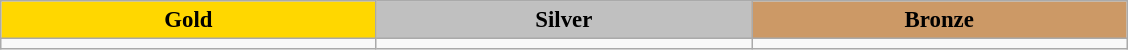<table class="wikitable" style="text-align:center; font-size: 95%;">
<tr>
<td style="width: 16em;background: gold"><strong>Gold</strong></td>
<td style="width: 16em;background: silver"><strong>Silver</strong></td>
<td style="width: 16em;background: #CC9966"><strong>Bronze</strong></td>
</tr>
<tr>
<td></td>
<td></td>
<td></td>
</tr>
</table>
